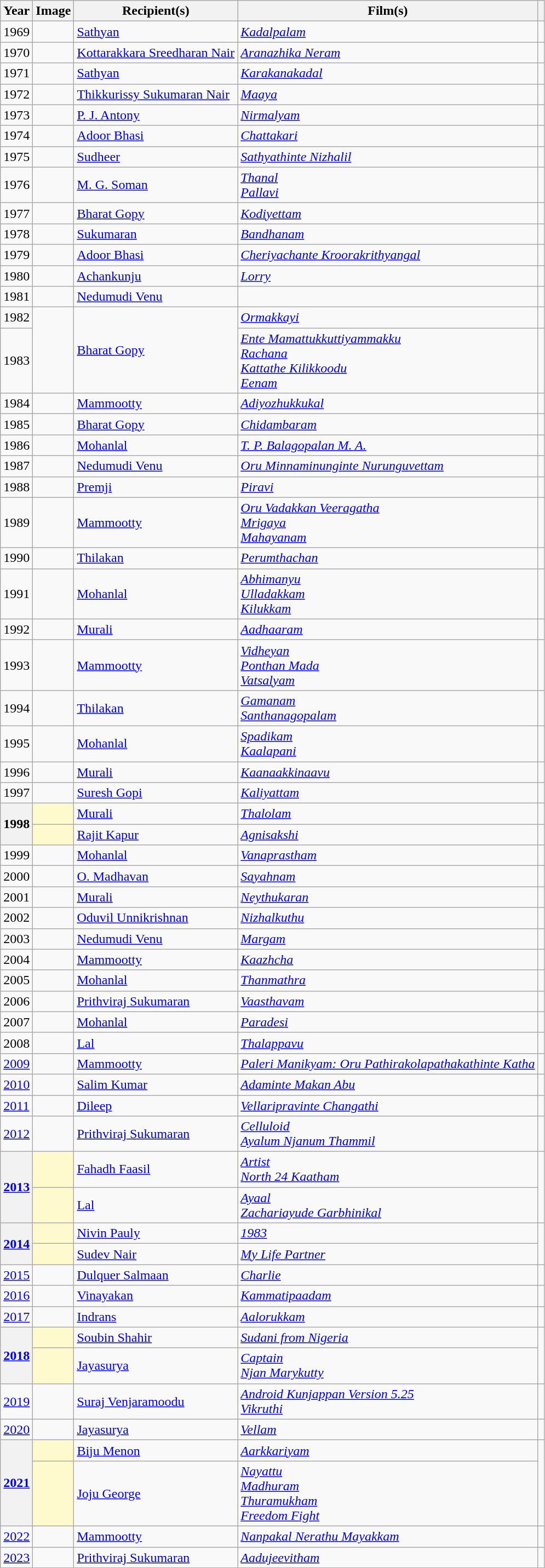<table class="wikitable sortable plainrowheaders">
<tr>
<th scope="col">Year</th>
<th scope="col">Image</th>
<th scope="col">Recipient(s)</th>
<th scope="col">Film(s)</th>
<th scope="col" class="unsortable"></th>
</tr>
<tr>
<td>1969</td>
<td></td>
<td><a href='#'>Sathyan</a></td>
<td><em><a href='#'>Kadalpalam</a></em></td>
<td style="text-align:center;"></td>
</tr>
<tr>
<td>1970</td>
<td></td>
<td><a href='#'>Kottarakkara Sreedharan Nair</a></td>
<td><em><a href='#'>Aranazhika Neram</a></em></td>
<td style="text-align:center;"></td>
</tr>
<tr>
<td>1971</td>
<td></td>
<td><a href='#'>Sathyan</a></td>
<td><em><a href='#'>Karakanakadal</a></em></td>
<td style="text-align:center;"></td>
</tr>
<tr>
<td>1972</td>
<td></td>
<td><a href='#'>Thikkurissy Sukumaran Nair</a></td>
<td><em><a href='#'>Maaya</a></em></td>
<td style="text-align:center;"></td>
</tr>
<tr>
<td>1973</td>
<td></td>
<td><a href='#'>P. J. Antony</a></td>
<td><em><a href='#'>Nirmalyam</a></em></td>
<td style="text-align:center;"></td>
</tr>
<tr>
<td>1974</td>
<td></td>
<td><a href='#'>Adoor Bhasi</a></td>
<td><em><a href='#'>Chattakari</a></em></td>
<td style="text-align:center;"></td>
</tr>
<tr>
<td>1975</td>
<td></td>
<td><a href='#'>Sudheer</a></td>
<td><em><a href='#'>Sathyathinte Nizhalil</a></em></td>
<td style="text-align:center;"></td>
</tr>
<tr>
<td>1976</td>
<td></td>
<td><a href='#'>M. G. Soman</a></td>
<td><em><a href='#'>Thanal</a></em><br><em><a href='#'>Pallavi</a></em></td>
<td style="text-align:center;"></td>
</tr>
<tr>
<td>1977</td>
<td></td>
<td><a href='#'>Bharat Gopy</a></td>
<td><em><a href='#'>Kodiyettam</a></em></td>
<td style="text-align:center;"></td>
</tr>
<tr>
<td>1978</td>
<td></td>
<td><a href='#'>Sukumaran</a></td>
<td><em><a href='#'>Bandhanam</a></em></td>
<td style="text-align:center;"></td>
</tr>
<tr>
<td>1979</td>
<td></td>
<td><a href='#'>Adoor Bhasi</a></td>
<td><em><a href='#'>Cheriyachante Kroorakrithyangal</a></em></td>
<td style="text-align:center;"></td>
</tr>
<tr>
<td>1980</td>
<td></td>
<td><a href='#'>Achankunju</a></td>
<td><em><a href='#'>Lorry</a></em></td>
<td style="text-align:center;"></td>
</tr>
<tr>
<td>1981</td>
<td></td>
<td><a href='#'>Nedumudi Venu</a></td>
<td></td>
<td style="text-align:center;"></td>
</tr>
<tr>
<td>1982</td>
<td rowspan=2></td>
<td rowspan=2><a href='#'>Bharat Gopy</a></td>
<td><em><a href='#'>Ormakkayi</a></em></td>
<td style="text-align:center;"></td>
</tr>
<tr>
<td>1983</td>
<td><em><a href='#'>Ente Mamattukkuttiyammakku</a></em><br><em><a href='#'>Rachana</a></em><br><em><a href='#'>Kattathe Kilikkoodu</a></em><br><em><a href='#'>Eenam</a></em></td>
<td style="text-align:center;"></td>
</tr>
<tr>
<td>1984</td>
<td></td>
<td><a href='#'>Mammootty</a></td>
<td><em><a href='#'>Adiyozhukkukal</a></em></td>
<td style="text-align:center;"></td>
</tr>
<tr>
<td>1985</td>
<td></td>
<td><a href='#'>Bharat Gopy</a></td>
<td><em><a href='#'>Chidambaram</a></em></td>
<td style="text-align:center;"></td>
</tr>
<tr>
<td>1986</td>
<td></td>
<td><a href='#'>Mohanlal</a></td>
<td><em><a href='#'>T. P. Balagopalan M. A.</a></em></td>
<td style="text-align:center;"></td>
</tr>
<tr>
<td>1987</td>
<td></td>
<td><a href='#'>Nedumudi Venu</a></td>
<td><em><a href='#'>Oru Minnaminunginte Nurunguvettam</a></em></td>
<td style="text-align:center;"></td>
</tr>
<tr>
<td>1988</td>
<td></td>
<td><a href='#'>Premji</a></td>
<td><em><a href='#'>Piravi</a></em></td>
<td style="text-align:center;"></td>
</tr>
<tr>
<td>1989</td>
<td></td>
<td><a href='#'>Mammootty</a></td>
<td><em><a href='#'>Oru Vadakkan Veeragatha</a></em><br><em><a href='#'>Mrigaya</a></em><br><em><a href='#'>Mahayanam</a></em></td>
<td style="text-align:center;"></td>
</tr>
<tr>
<td>1990</td>
<td></td>
<td><a href='#'>Thilakan</a></td>
<td><em><a href='#'>Perumthachan</a></em></td>
<td style="text-align:center;"></td>
</tr>
<tr>
<td>1991</td>
<td></td>
<td><a href='#'>Mohanlal</a></td>
<td><em><a href='#'>Abhimanyu</a></em><br><em><a href='#'>Ulladakkam</a></em><br><em><a href='#'>Kilukkam</a></em></td>
<td style="text-align:center;"></td>
</tr>
<tr>
<td>1992</td>
<td></td>
<td><a href='#'>Murali</a></td>
<td><em><a href='#'>Aadhaaram</a></em></td>
<td style="text-align:center;"></td>
</tr>
<tr>
<td>1993</td>
<td></td>
<td><a href='#'>Mammootty</a></td>
<td><em><a href='#'>Vidheyan</a></em><br><em><a href='#'>Ponthan Mada</a></em><br><em><a href='#'>Vatsalyam</a></em></td>
<td style="text-align:center;"></td>
</tr>
<tr>
<td>1994</td>
<td></td>
<td><a href='#'>Thilakan</a></td>
<td><em><a href='#'>Gamanam</a></em><br><em><a href='#'>Santhanagopalam</a></em></td>
<td style="text-align:center;"></td>
</tr>
<tr>
<td>1995</td>
<td></td>
<td><a href='#'>Mohanlal</a></td>
<td><em><a href='#'>Spadikam</a></em><br><em><a href='#'>Kaalapani</a></em></td>
<td style="text-align:center;"></td>
</tr>
<tr>
<td>1996</td>
<td></td>
<td><a href='#'>Murali</a></td>
<td><em><a href='#'>Kaanaakkinaavu</a></em></td>
<td style="text-align:center;"></td>
</tr>
<tr>
<td>1997</td>
<td></td>
<td><a href='#'>Suresh Gopi</a></td>
<td><em><a href='#'>Kaliyattam</a></em></td>
<td style="text-align:center;"></td>
</tr>
<tr>
<th rowspan="2" scope="row">1998 </th>
<td style="background: #FFFACD"></td>
<td><a href='#'>Murali</a></td>
<td><em><a href='#'>Thalolam</a></em></td>
<td style="text-align:center;"></td>
</tr>
<tr>
<td style="background: #FFFACD"></td>
<td><a href='#'>Rajit Kapur</a></td>
<td><em><a href='#'>Agnisakshi</a></em></td>
<td style="text-align:center;"></td>
</tr>
<tr>
<td>1999</td>
<td></td>
<td><a href='#'>Mohanlal</a></td>
<td><em><a href='#'>Vanaprastham</a></em></td>
<td style="text-align:center;"></td>
</tr>
<tr>
<td>2000</td>
<td></td>
<td><a href='#'>O. Madhavan</a></td>
<td><em><a href='#'>Sayahnam</a></em></td>
<td style="text-align:center;"></td>
</tr>
<tr>
<td>2001</td>
<td></td>
<td><a href='#'>Murali</a></td>
<td><em><a href='#'>Neythukaran</a></em></td>
<td style="text-align:center;"></td>
</tr>
<tr>
<td>2002</td>
<td></td>
<td><a href='#'>Oduvil Unnikrishnan</a></td>
<td><em><a href='#'>Nizhalkuthu</a></em></td>
<td style="text-align:center;"></td>
</tr>
<tr>
<td>2003</td>
<td></td>
<td><a href='#'>Nedumudi Venu</a></td>
<td><em><a href='#'>Margam</a></em></td>
<td style="text-align:center;"></td>
</tr>
<tr>
<td>2004</td>
<td></td>
<td><a href='#'>Mammootty</a></td>
<td><em><a href='#'>Kaazhcha</a></em></td>
<td style="text-align:center;"></td>
</tr>
<tr>
<td>2005</td>
<td></td>
<td><a href='#'>Mohanlal</a></td>
<td><em><a href='#'>Thanmathra</a></em></td>
<td style="text-align:center;"></td>
</tr>
<tr>
<td>2006</td>
<td></td>
<td><a href='#'>Prithviraj Sukumaran</a></td>
<td><em><a href='#'>Vaasthavam</a></em></td>
<td style="text-align:center;"></td>
</tr>
<tr>
<td>2007</td>
<td></td>
<td><a href='#'>Mohanlal</a></td>
<td><em><a href='#'>Paradesi</a></em></td>
<td style="text-align:center;"></td>
</tr>
<tr>
<td>2008</td>
<td></td>
<td><a href='#'>Lal</a></td>
<td><em><a href='#'>Thalappavu</a></em></td>
<td style="text-align:center;"></td>
</tr>
<tr>
<td><a href='#'>2009</a></td>
<td></td>
<td><a href='#'>Mammootty</a></td>
<td><em><a href='#'>Paleri Manikyam: Oru Pathirakolapathakathinte Katha</a></em></td>
<td style="text-align:center;"></td>
</tr>
<tr>
<td><a href='#'>2010</a></td>
<td></td>
<td><a href='#'>Salim Kumar</a></td>
<td><em><a href='#'>Adaminte Makan Abu</a></em></td>
<td style="text-align:center;"></td>
</tr>
<tr>
<td><a href='#'>2011</a></td>
<td></td>
<td><a href='#'>Dileep</a></td>
<td><em><a href='#'>Vellaripravinte Changathi</a></em></td>
<td style="text-align:center;"></td>
</tr>
<tr>
<td><a href='#'>2012</a></td>
<td></td>
<td><a href='#'>Prithviraj Sukumaran</a></td>
<td><em><a href='#'>Celluloid</a></em><br><em><a href='#'>Ayalum Njanum Thammil</a></em></td>
<td style="text-align:center;"></td>
</tr>
<tr>
<th rowspan="2" scope="row"><a href='#'>2013</a> </th>
<td style="background: #FFFACD"></td>
<td><a href='#'>Fahadh Faasil</a></td>
<td><em><a href='#'>Artist</a></em><br><em><a href='#'>North 24 Kaatham</a></em></td>
<td rowspan="2" style="text-align:center;"></td>
</tr>
<tr>
<td style="background: #FFFACD"></td>
<td><a href='#'>Lal</a></td>
<td><em><a href='#'>Ayaal</a></em><br><em><a href='#'>Zachariayude Garbhinikal</a></em></td>
</tr>
<tr>
<th rowspan="2" scope="row"><a href='#'>2014</a> </th>
<td style="background: #FFFACD"></td>
<td><a href='#'>Nivin Pauly</a></td>
<td><a href='#'><em>1983</em></a></td>
<td rowspan="2" style="text-align:center;"></td>
</tr>
<tr>
<td style="background: #FFFACD"></td>
<td><a href='#'>Sudev Nair</a></td>
<td><em><a href='#'>My Life Partner</a></em></td>
</tr>
<tr>
<td><a href='#'>2015</a></td>
<td></td>
<td><a href='#'>Dulquer Salmaan</a></td>
<td><em><a href='#'>Charlie</a></em></td>
<td style="text-align:center;"></td>
</tr>
<tr>
<td><a href='#'>2016</a></td>
<td></td>
<td><a href='#'>Vinayakan</a></td>
<td><em><a href='#'>Kammatipaadam</a></em></td>
<td style="text-align:center;"></td>
</tr>
<tr>
<td><a href='#'>2017</a></td>
<td></td>
<td><a href='#'>Indrans</a></td>
<td><em><a href='#'>Aalorukkam</a></em></td>
<td style="text-align:center;"></td>
</tr>
<tr>
<th rowspan="2" scope="row"><a href='#'>2018</a> </th>
<td style="background: #FFFACD"></td>
<td><a href='#'>Soubin Shahir</a></td>
<td><em><a href='#'>Sudani from Nigeria</a></em></td>
<td rowspan="2" style="text-align:center;"></td>
</tr>
<tr>
<td style="background: #FFFACD"></td>
<td><a href='#'>Jayasurya</a></td>
<td><em><a href='#'>Captain</a></em><br><em><a href='#'>Njan Marykutty</a></em></td>
</tr>
<tr>
<td><a href='#'>2019</a></td>
<td></td>
<td><a href='#'>Suraj Venjaramoodu</a></td>
<td><em><a href='#'>Android Kunjappan Version 5.25</a></em><br><em><a href='#'>Vikruthi</a></em></td>
<td style="text-align:center;"></td>
</tr>
<tr>
<td><a href='#'>2020</a></td>
<td></td>
<td><a href='#'>Jayasurya</a></td>
<td><em><a href='#'>Vellam</a></em></td>
<td></td>
</tr>
<tr>
<th rowspan="2" scope="row"><a href='#'>2021</a> </th>
<td style="background: #FFFACD"></td>
<td><a href='#'>Biju Menon</a></td>
<td><em><a href='#'>Aarkkariyam</a></em></td>
<td rowspan="2" style="text-align:center;"></td>
</tr>
<tr>
<td style="background: #FFFACD"></td>
<td><a href='#'>Joju George</a></td>
<td><em><a href='#'>Nayattu</a></em><br><em><a href='#'>Madhuram</a></em><br><em><a href='#'>Thuramukham</a></em><br><em><a href='#'>Freedom Fight</a></em></td>
</tr>
<tr>
<td><a href='#'>2022</a></td>
<td></td>
<td><a href='#'>Mammootty</a></td>
<td><em><a href='#'>Nanpakal Nerathu Mayakkam</a></em></td>
<td style="text-align:center;"></td>
</tr>
<tr>
<td><a href='#'>2023</a></td>
<td></td>
<td><a href='#'>Prithviraj Sukumaran</a></td>
<td><em><a href='#'>Aadujeevitham</a></em></td>
<td style="text-align:center;"></td>
</tr>
</table>
